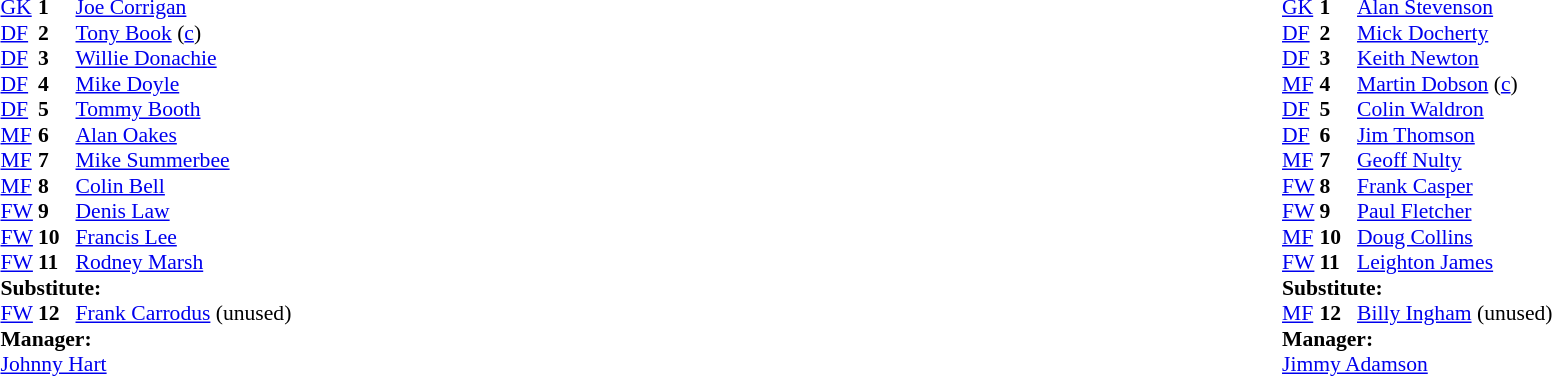<table width="100%">
<tr>
<td valign="top" width="50%"><br><table style="font-size:90%" cellspacing="0" cellpadding="0">
<tr>
<td colspan="4"></td>
</tr>
<tr>
<th width="25"></th>
<th width="25"></th>
</tr>
<tr>
<td><a href='#'>GK</a></td>
<td><strong>1</strong></td>
<td> <a href='#'>Joe Corrigan</a></td>
</tr>
<tr>
<td><a href='#'>DF</a></td>
<td><strong>2</strong></td>
<td> <a href='#'>Tony Book</a> (<a href='#'>c</a>)</td>
</tr>
<tr>
<td><a href='#'>DF</a></td>
<td><strong>3</strong></td>
<td> <a href='#'>Willie Donachie</a></td>
</tr>
<tr>
<td><a href='#'>DF</a></td>
<td><strong>4</strong></td>
<td> <a href='#'>Mike Doyle</a></td>
</tr>
<tr>
<td><a href='#'>DF</a></td>
<td><strong>5</strong></td>
<td> <a href='#'>Tommy Booth</a></td>
</tr>
<tr>
<td><a href='#'>MF</a></td>
<td><strong>6</strong></td>
<td> <a href='#'>Alan Oakes</a></td>
</tr>
<tr>
<td><a href='#'>MF</a></td>
<td><strong>7</strong></td>
<td> <a href='#'>Mike Summerbee</a></td>
</tr>
<tr>
<td><a href='#'>MF</a></td>
<td><strong>8</strong></td>
<td> <a href='#'>Colin Bell</a></td>
</tr>
<tr>
<td><a href='#'>FW</a></td>
<td><strong>9</strong></td>
<td> <a href='#'>Denis Law</a></td>
</tr>
<tr>
<td><a href='#'>FW</a></td>
<td><strong>10</strong></td>
<td> <a href='#'>Francis Lee</a></td>
</tr>
<tr>
<td><a href='#'>FW</a></td>
<td><strong>11</strong></td>
<td> <a href='#'>Rodney Marsh</a></td>
</tr>
<tr>
<td colspan=4><strong>Substitute:</strong></td>
</tr>
<tr>
<td><a href='#'>FW</a></td>
<td><strong>12</strong></td>
<td> <a href='#'>Frank Carrodus</a> (unused)</td>
</tr>
<tr>
<td colspan=4><strong>Manager:</strong></td>
</tr>
<tr>
<td colspan=4> <a href='#'>Johnny Hart</a></td>
</tr>
</table>
</td>
<td valign="top" width="50%"><br><table style="font-size: 90%" cellspacing="0" cellpadding="0" align="center">
<tr>
<td colspan="4"></td>
</tr>
<tr>
<th width="25"></th>
<th width="25"></th>
</tr>
<tr>
<td><a href='#'>GK</a></td>
<td><strong>1</strong></td>
<td> <a href='#'>Alan Stevenson</a></td>
</tr>
<tr>
<td><a href='#'>DF</a></td>
<td><strong>2</strong></td>
<td> <a href='#'>Mick Docherty</a></td>
</tr>
<tr>
<td><a href='#'>DF</a></td>
<td><strong>3</strong></td>
<td> <a href='#'>Keith Newton</a></td>
</tr>
<tr>
<td><a href='#'>MF</a></td>
<td><strong>4</strong></td>
<td> <a href='#'>Martin Dobson</a> (<a href='#'>c</a>)</td>
</tr>
<tr>
<td><a href='#'>DF</a></td>
<td><strong>5</strong></td>
<td> <a href='#'>Colin Waldron</a></td>
</tr>
<tr>
<td><a href='#'>DF</a></td>
<td><strong>6</strong></td>
<td> <a href='#'>Jim Thomson</a></td>
</tr>
<tr>
<td><a href='#'>MF</a></td>
<td><strong>7</strong></td>
<td> <a href='#'>Geoff Nulty</a></td>
</tr>
<tr>
<td><a href='#'>FW</a></td>
<td><strong>8</strong></td>
<td> <a href='#'>Frank Casper</a></td>
</tr>
<tr>
<td><a href='#'>FW</a></td>
<td><strong>9</strong></td>
<td> <a href='#'>Paul Fletcher</a></td>
</tr>
<tr>
<td><a href='#'>MF</a></td>
<td><strong>10</strong></td>
<td> <a href='#'>Doug Collins</a></td>
</tr>
<tr>
<td><a href='#'>FW</a></td>
<td><strong>11</strong></td>
<td> <a href='#'>Leighton James</a></td>
</tr>
<tr>
<td colspan=4><strong>Substitute:</strong></td>
</tr>
<tr>
<td><a href='#'>MF</a></td>
<td><strong>12</strong></td>
<td> <a href='#'>Billy Ingham</a> (unused)</td>
</tr>
<tr>
<td colspan=4><strong>Manager:</strong></td>
</tr>
<tr>
<td colspan=4> <a href='#'>Jimmy Adamson</a></td>
</tr>
</table>
</td>
</tr>
</table>
